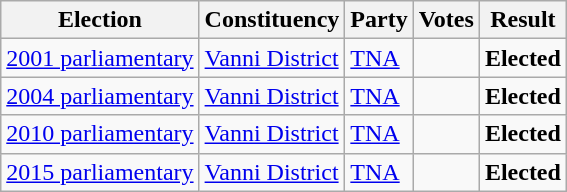<table class="wikitable" style="text-align:left;">
<tr>
<th scope=col>Election</th>
<th scope=col>Constituency</th>
<th scope=col>Party</th>
<th scope=col>Votes</th>
<th scope=col>Result</th>
</tr>
<tr>
<td><a href='#'>2001 parliamentary</a></td>
<td><a href='#'>Vanni District</a></td>
<td><a href='#'>TNA</a></td>
<td align=right></td>
<td><strong>Elected</strong></td>
</tr>
<tr>
<td><a href='#'>2004 parliamentary</a></td>
<td><a href='#'>Vanni District</a></td>
<td><a href='#'>TNA</a></td>
<td align=right></td>
<td><strong>Elected</strong></td>
</tr>
<tr>
<td><a href='#'>2010 parliamentary</a></td>
<td><a href='#'>Vanni District</a></td>
<td><a href='#'>TNA</a></td>
<td align=right></td>
<td><strong>Elected</strong></td>
</tr>
<tr>
<td><a href='#'>2015 parliamentary</a></td>
<td><a href='#'>Vanni District</a></td>
<td><a href='#'>TNA</a></td>
<td align=right></td>
<td><strong>Elected</strong></td>
</tr>
</table>
